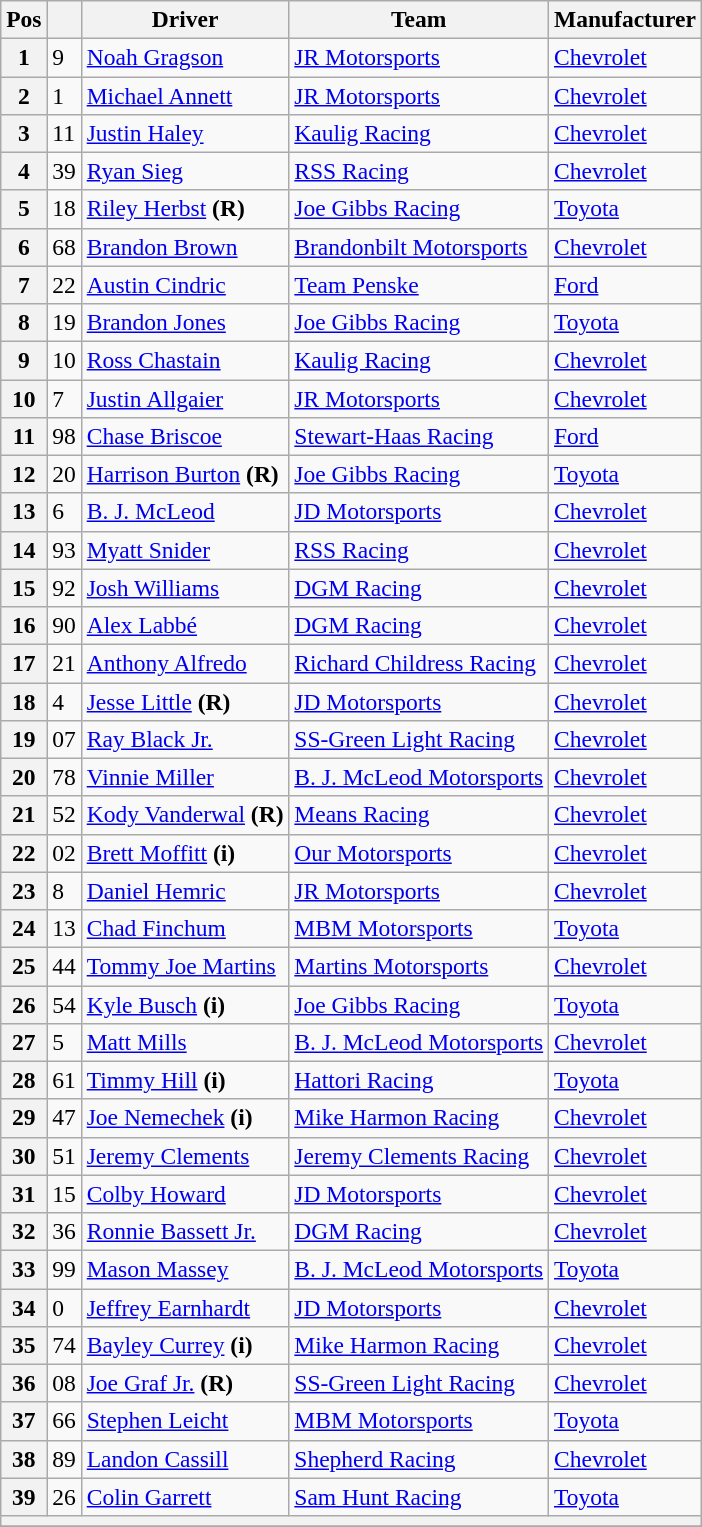<table class="wikitable" style="font-size:98%">
<tr>
<th>Pos</th>
<th></th>
<th>Driver</th>
<th>Team</th>
<th>Manufacturer</th>
</tr>
<tr>
<th>1</th>
<td>9</td>
<td><a href='#'>Noah Gragson</a></td>
<td><a href='#'>JR Motorsports</a></td>
<td><a href='#'>Chevrolet</a></td>
</tr>
<tr>
<th>2</th>
<td>1</td>
<td><a href='#'>Michael Annett</a></td>
<td><a href='#'>JR Motorsports</a></td>
<td><a href='#'>Chevrolet</a></td>
</tr>
<tr>
<th>3</th>
<td>11</td>
<td><a href='#'>Justin Haley</a></td>
<td><a href='#'>Kaulig Racing</a></td>
<td><a href='#'>Chevrolet</a></td>
</tr>
<tr>
<th>4</th>
<td>39</td>
<td><a href='#'>Ryan Sieg</a></td>
<td><a href='#'>RSS Racing</a></td>
<td><a href='#'>Chevrolet</a></td>
</tr>
<tr>
<th>5</th>
<td>18</td>
<td><a href='#'>Riley Herbst</a> <strong>(R)</strong></td>
<td><a href='#'>Joe Gibbs Racing</a></td>
<td><a href='#'>Toyota</a></td>
</tr>
<tr>
<th>6</th>
<td>68</td>
<td><a href='#'>Brandon Brown</a></td>
<td><a href='#'>Brandonbilt Motorsports</a></td>
<td><a href='#'>Chevrolet</a></td>
</tr>
<tr>
<th>7</th>
<td>22</td>
<td><a href='#'>Austin Cindric</a></td>
<td><a href='#'>Team Penske</a></td>
<td><a href='#'>Ford</a></td>
</tr>
<tr>
<th>8</th>
<td>19</td>
<td><a href='#'>Brandon Jones</a></td>
<td><a href='#'>Joe Gibbs Racing</a></td>
<td><a href='#'>Toyota</a></td>
</tr>
<tr>
<th>9</th>
<td>10</td>
<td><a href='#'>Ross Chastain</a></td>
<td><a href='#'>Kaulig Racing</a></td>
<td><a href='#'>Chevrolet</a></td>
</tr>
<tr>
<th>10</th>
<td>7</td>
<td><a href='#'>Justin Allgaier</a></td>
<td><a href='#'>JR Motorsports</a></td>
<td><a href='#'>Chevrolet</a></td>
</tr>
<tr>
<th>11</th>
<td>98</td>
<td><a href='#'>Chase Briscoe</a></td>
<td><a href='#'>Stewart-Haas Racing</a></td>
<td><a href='#'>Ford</a></td>
</tr>
<tr>
<th>12</th>
<td>20</td>
<td><a href='#'>Harrison Burton</a> <strong>(R)</strong></td>
<td><a href='#'>Joe Gibbs Racing</a></td>
<td><a href='#'>Toyota</a></td>
</tr>
<tr>
<th>13</th>
<td>6</td>
<td><a href='#'>B. J. McLeod</a></td>
<td><a href='#'>JD Motorsports</a></td>
<td><a href='#'>Chevrolet</a></td>
</tr>
<tr>
<th>14</th>
<td>93</td>
<td><a href='#'>Myatt Snider</a></td>
<td><a href='#'>RSS Racing</a></td>
<td><a href='#'>Chevrolet</a></td>
</tr>
<tr>
<th>15</th>
<td>92</td>
<td><a href='#'>Josh Williams</a></td>
<td><a href='#'>DGM Racing</a></td>
<td><a href='#'>Chevrolet</a></td>
</tr>
<tr>
<th>16</th>
<td>90</td>
<td><a href='#'>Alex Labbé</a></td>
<td><a href='#'>DGM Racing</a></td>
<td><a href='#'>Chevrolet</a></td>
</tr>
<tr>
<th>17</th>
<td>21</td>
<td><a href='#'>Anthony Alfredo</a></td>
<td><a href='#'>Richard Childress Racing</a></td>
<td><a href='#'>Chevrolet</a></td>
</tr>
<tr>
<th>18</th>
<td>4</td>
<td><a href='#'>Jesse Little</a> <strong>(R)</strong></td>
<td><a href='#'>JD Motorsports</a></td>
<td><a href='#'>Chevrolet</a></td>
</tr>
<tr>
<th>19</th>
<td>07</td>
<td><a href='#'>Ray Black Jr.</a></td>
<td><a href='#'>SS-Green Light Racing</a></td>
<td><a href='#'>Chevrolet</a></td>
</tr>
<tr>
<th>20</th>
<td>78</td>
<td><a href='#'>Vinnie Miller</a></td>
<td><a href='#'>B. J. McLeod Motorsports</a></td>
<td><a href='#'>Chevrolet</a></td>
</tr>
<tr>
<th>21</th>
<td>52</td>
<td><a href='#'>Kody Vanderwal</a> <strong>(R)</strong></td>
<td><a href='#'>Means Racing</a></td>
<td><a href='#'>Chevrolet</a></td>
</tr>
<tr>
<th>22</th>
<td>02</td>
<td><a href='#'>Brett Moffitt</a> <strong>(i)</strong></td>
<td><a href='#'>Our Motorsports</a></td>
<td><a href='#'>Chevrolet</a></td>
</tr>
<tr>
<th>23</th>
<td>8</td>
<td><a href='#'>Daniel Hemric</a></td>
<td><a href='#'>JR Motorsports</a></td>
<td><a href='#'>Chevrolet</a></td>
</tr>
<tr>
<th>24</th>
<td>13</td>
<td><a href='#'>Chad Finchum</a></td>
<td><a href='#'>MBM Motorsports</a></td>
<td><a href='#'>Toyota</a></td>
</tr>
<tr>
<th>25</th>
<td>44</td>
<td><a href='#'>Tommy Joe Martins</a></td>
<td><a href='#'>Martins Motorsports</a></td>
<td><a href='#'>Chevrolet</a></td>
</tr>
<tr>
<th>26</th>
<td>54</td>
<td><a href='#'>Kyle Busch</a> <strong>(i)</strong></td>
<td><a href='#'>Joe Gibbs Racing</a></td>
<td><a href='#'>Toyota</a></td>
</tr>
<tr>
<th>27</th>
<td>5</td>
<td><a href='#'>Matt Mills</a></td>
<td><a href='#'>B. J. McLeod Motorsports</a></td>
<td><a href='#'>Chevrolet</a></td>
</tr>
<tr>
<th>28</th>
<td>61</td>
<td><a href='#'>Timmy Hill</a> <strong>(i)</strong></td>
<td><a href='#'>Hattori Racing</a></td>
<td><a href='#'>Toyota</a></td>
</tr>
<tr>
<th>29</th>
<td>47</td>
<td><a href='#'>Joe Nemechek</a> <strong>(i)</strong></td>
<td><a href='#'>Mike Harmon Racing</a></td>
<td><a href='#'>Chevrolet</a></td>
</tr>
<tr>
<th>30</th>
<td>51</td>
<td><a href='#'>Jeremy Clements</a></td>
<td><a href='#'>Jeremy Clements Racing</a></td>
<td><a href='#'>Chevrolet</a></td>
</tr>
<tr>
<th>31</th>
<td>15</td>
<td><a href='#'>Colby Howard</a></td>
<td><a href='#'>JD Motorsports</a></td>
<td><a href='#'>Chevrolet</a></td>
</tr>
<tr>
<th>32</th>
<td>36</td>
<td><a href='#'>Ronnie Bassett Jr.</a></td>
<td><a href='#'>DGM Racing</a></td>
<td><a href='#'>Chevrolet</a></td>
</tr>
<tr>
<th>33</th>
<td>99</td>
<td><a href='#'>Mason Massey</a></td>
<td><a href='#'>B. J. McLeod Motorsports</a></td>
<td><a href='#'>Toyota</a></td>
</tr>
<tr>
<th>34</th>
<td>0</td>
<td><a href='#'>Jeffrey Earnhardt</a></td>
<td><a href='#'>JD Motorsports</a></td>
<td><a href='#'>Chevrolet</a></td>
</tr>
<tr>
<th>35</th>
<td>74</td>
<td><a href='#'>Bayley Currey</a> <strong>(i)</strong></td>
<td><a href='#'>Mike Harmon Racing</a></td>
<td><a href='#'>Chevrolet</a></td>
</tr>
<tr>
<th>36</th>
<td>08</td>
<td><a href='#'>Joe Graf Jr.</a> <strong>(R)</strong></td>
<td><a href='#'>SS-Green Light Racing</a></td>
<td><a href='#'>Chevrolet</a></td>
</tr>
<tr>
<th>37</th>
<td>66</td>
<td><a href='#'>Stephen Leicht</a></td>
<td><a href='#'>MBM Motorsports</a></td>
<td><a href='#'>Toyota</a></td>
</tr>
<tr>
<th>38</th>
<td>89</td>
<td><a href='#'>Landon Cassill</a></td>
<td><a href='#'>Shepherd Racing</a></td>
<td><a href='#'>Chevrolet</a></td>
</tr>
<tr>
<th>39</th>
<td>26</td>
<td><a href='#'>Colin Garrett</a></td>
<td><a href='#'>Sam Hunt Racing</a></td>
<td><a href='#'>Toyota</a></td>
</tr>
<tr>
<th colspan="5"></th>
</tr>
<tr>
</tr>
</table>
